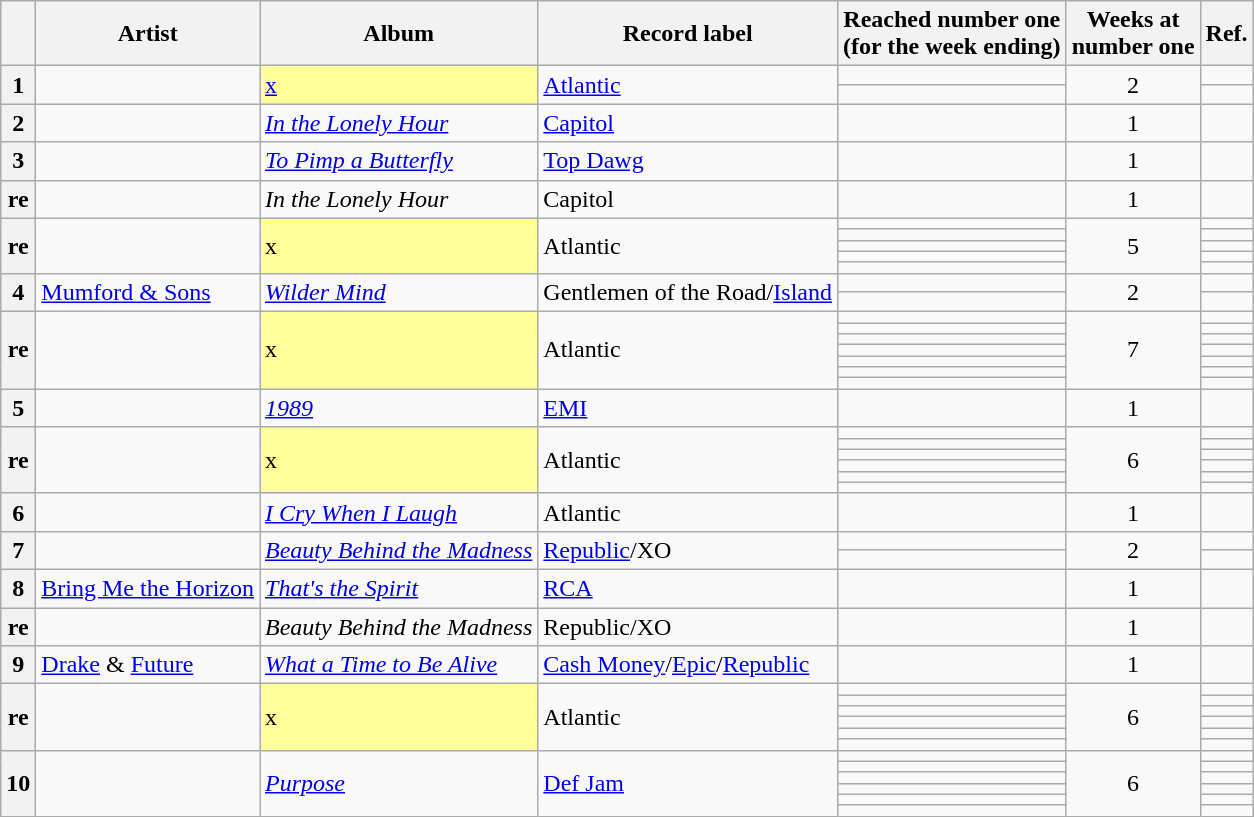<table class="wikitable plainrowheaders sortable">
<tr>
<th scope=col></th>
<th scope=col>Artist</th>
<th scope=col>Album</th>
<th scope=col>Record label</th>
<th scope=col>Reached number one<br>(for the week ending)</th>
<th scope=col>Weeks at<br>number one</th>
<th scope=col>Ref.</th>
</tr>
<tr>
<th scope=row style="text-align:center;" rowspan="2">1</th>
<td rowspan="2"></td>
<td style="background:#ff9;" rowspan="2"><a href='#'>x</a> </td>
<td rowspan="2"><a href='#'>Atlantic</a></td>
<td></td>
<td align=center rowspan="2">2</td>
<td align=center></td>
</tr>
<tr>
<td></td>
<td align=center></td>
</tr>
<tr>
<th scope=row style="text-align:center;">2</th>
<td></td>
<td><em><a href='#'>In the Lonely Hour</a></em></td>
<td><a href='#'>Capitol</a></td>
<td></td>
<td align=center>1</td>
<td align=center></td>
</tr>
<tr>
<th scope=row style="text-align:center;">3</th>
<td></td>
<td><em><a href='#'>To Pimp a Butterfly</a></em></td>
<td><a href='#'>Top Dawg</a></td>
<td></td>
<td align=center>1</td>
<td align=center></td>
</tr>
<tr>
<th scope=row style="text-align:center;">re</th>
<td></td>
<td><em>In the Lonely Hour</em></td>
<td>Capitol</td>
<td></td>
<td align=center>1</td>
<td align=center></td>
</tr>
<tr>
<th scope=row style="text-align:center;" rowspan="5">re</th>
<td rowspan="5"></td>
<td style="background:#ff9;" rowspan="5">x </td>
<td rowspan="5">Atlantic</td>
<td></td>
<td align=center rowspan="5">5</td>
<td align=center></td>
</tr>
<tr>
<td></td>
<td align=center></td>
</tr>
<tr>
<td></td>
<td align=center></td>
</tr>
<tr>
<td></td>
<td align=center></td>
</tr>
<tr>
<td></td>
<td align=center></td>
</tr>
<tr>
<th scope=row style="text-align:center;" rowspan="2">4</th>
<td rowspan="2"><a href='#'>Mumford & Sons</a></td>
<td rowspan="2"><em><a href='#'>Wilder Mind</a></em></td>
<td rowspan="2">Gentlemen of the Road/<a href='#'>Island</a></td>
<td></td>
<td align=center rowspan="2">2</td>
<td align=center></td>
</tr>
<tr>
<td></td>
<td align=center></td>
</tr>
<tr>
<th scope=row style="text-align:center;" rowspan="7">re</th>
<td rowspan="7"></td>
<td style="background:#ff9;"  rowspan="7">x </td>
<td rowspan="7">Atlantic</td>
<td></td>
<td align=center rowspan="7">7</td>
<td align=center></td>
</tr>
<tr>
<td></td>
<td align=center></td>
</tr>
<tr>
<td></td>
<td align=center></td>
</tr>
<tr>
<td></td>
<td align=center></td>
</tr>
<tr>
<td></td>
<td align=center></td>
</tr>
<tr>
<td></td>
<td align=center></td>
</tr>
<tr>
<td></td>
<td align=center></td>
</tr>
<tr>
<th scope=row style="text-align:center;">5</th>
<td></td>
<td><em><a href='#'>1989</a></em></td>
<td><a href='#'>EMI</a></td>
<td></td>
<td align=center>1</td>
<td align=center></td>
</tr>
<tr>
<th scope=row style="text-align:center;" rowspan="6">re</th>
<td rowspan="6"></td>
<td style="background:#ff9;" rowspan="6">x </td>
<td rowspan="6">Atlantic</td>
<td></td>
<td align=center rowspan="6">6</td>
<td align=center></td>
</tr>
<tr>
<td></td>
<td align=center></td>
</tr>
<tr>
<td></td>
<td align=center></td>
</tr>
<tr>
<td></td>
<td align=center></td>
</tr>
<tr>
<td></td>
<td align=center></td>
</tr>
<tr>
<td></td>
<td align=center></td>
</tr>
<tr>
<th scope=row style="text-align:center;">6</th>
<td></td>
<td><em><a href='#'>I Cry When I Laugh</a></em></td>
<td>Atlantic</td>
<td></td>
<td align=center>1</td>
<td align=center></td>
</tr>
<tr>
<th scope=row style="text-align:center;" rowspan="2">7</th>
<td rowspan="2"></td>
<td rowspan="2"><em><a href='#'>Beauty Behind the Madness</a></em></td>
<td rowspan="2"><a href='#'>Republic</a>/XO</td>
<td></td>
<td align=center rowspan="2">2</td>
<td align=center></td>
</tr>
<tr>
<td></td>
<td align=center></td>
</tr>
<tr>
<th scope=row style="text-align:center;">8</th>
<td><a href='#'>Bring Me the Horizon</a></td>
<td><em><a href='#'>That's the Spirit</a></em></td>
<td><a href='#'>RCA</a></td>
<td></td>
<td align=center>1</td>
<td align=center></td>
</tr>
<tr>
<th scope=row style="text-align:center;">re</th>
<td></td>
<td><em>Beauty Behind the Madness</em></td>
<td>Republic/XO</td>
<td></td>
<td align=center>1</td>
<td align=center></td>
</tr>
<tr>
<th scope=row style="text-align:center;">9</th>
<td><a href='#'>Drake</a> & <a href='#'>Future</a></td>
<td><em><a href='#'>What a Time to Be Alive</a></em></td>
<td><a href='#'>Cash Money</a>/<a href='#'>Epic</a>/<a href='#'>Republic</a></td>
<td></td>
<td align=center>1</td>
<td align=center></td>
</tr>
<tr>
<th scope=row style="text-align:center;" rowspan="6">re</th>
<td rowspan="6"></td>
<td style="background:#ff9;" rowspan="6">x </td>
<td rowspan="6">Atlantic</td>
<td></td>
<td align=center rowspan="6">6</td>
<td align=center></td>
</tr>
<tr>
<td></td>
<td align=center></td>
</tr>
<tr>
<td></td>
<td align=center></td>
</tr>
<tr>
<td></td>
<td align=center></td>
</tr>
<tr>
<td></td>
<td align=center></td>
</tr>
<tr>
<td></td>
<td align=center></td>
</tr>
<tr>
<th scope=row style="text-align:center;" rowspan="19">10</th>
<td rowspan="6"></td>
<td rowspan="6"><em><a href='#'>Purpose</a></em></td>
<td rowspan="6"><a href='#'>Def Jam</a></td>
<td></td>
<td align=center rowspan="6">6</td>
<td align=center></td>
</tr>
<tr>
<td></td>
<td align=center></td>
</tr>
<tr>
<td></td>
<td align=center></td>
</tr>
<tr>
<td></td>
<td align=center></td>
</tr>
<tr>
<td></td>
<td align=center></td>
</tr>
<tr>
<td></td>
<td align=center></td>
</tr>
</table>
